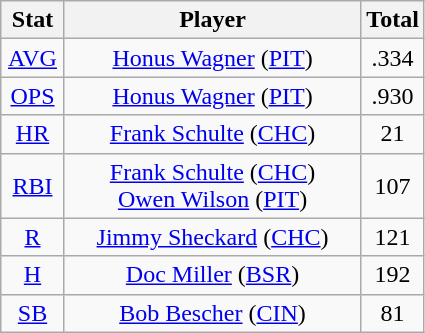<table class="wikitable" style="text-align:center;">
<tr>
<th style="width:15%;">Stat</th>
<th>Player</th>
<th style="width:15%;">Total</th>
</tr>
<tr>
<td><a href='#'>AVG</a></td>
<td><a href='#'>Honus Wagner</a> (<a href='#'>PIT</a>)</td>
<td>.334</td>
</tr>
<tr>
<td><a href='#'>OPS</a></td>
<td><a href='#'>Honus Wagner</a> (<a href='#'>PIT</a>)</td>
<td>.930</td>
</tr>
<tr>
<td><a href='#'>HR</a></td>
<td><a href='#'>Frank Schulte</a> (<a href='#'>CHC</a>)</td>
<td>21</td>
</tr>
<tr>
<td><a href='#'>RBI</a></td>
<td><a href='#'>Frank Schulte</a> (<a href='#'>CHC</a>)<br><a href='#'>Owen Wilson</a> (<a href='#'>PIT</a>)</td>
<td>107</td>
</tr>
<tr>
<td><a href='#'>R</a></td>
<td><a href='#'>Jimmy Sheckard</a> (<a href='#'>CHC</a>)</td>
<td>121</td>
</tr>
<tr>
<td><a href='#'>H</a></td>
<td><a href='#'>Doc Miller</a> (<a href='#'>BSR</a>)</td>
<td>192</td>
</tr>
<tr>
<td><a href='#'>SB</a></td>
<td><a href='#'>Bob Bescher</a> (<a href='#'>CIN</a>)</td>
<td>81</td>
</tr>
</table>
